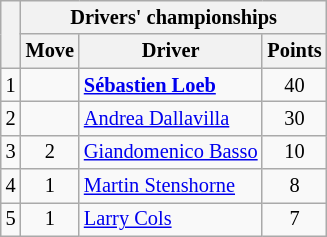<table class="wikitable" style="font-size:85%;">
<tr>
<th rowspan="2"></th>
<th colspan="3">Drivers' championships</th>
</tr>
<tr>
<th>Move</th>
<th>Driver</th>
<th>Points</th>
</tr>
<tr>
<td align="center">1</td>
<td align="center"></td>
<td> <strong><a href='#'>Sébastien Loeb</a></strong></td>
<td align="center">40</td>
</tr>
<tr>
<td align="center">2</td>
<td align="center"></td>
<td> <a href='#'>Andrea Dallavilla</a></td>
<td align="center">30</td>
</tr>
<tr>
<td align="center">3</td>
<td align="center"> 2</td>
<td> <a href='#'>Giandomenico Basso</a></td>
<td align="center">10</td>
</tr>
<tr>
<td align="center">4</td>
<td align="center"> 1</td>
<td> <a href='#'>Martin Stenshorne</a></td>
<td align="center">8</td>
</tr>
<tr>
<td align="center">5</td>
<td align="center"> 1</td>
<td> <a href='#'>Larry Cols</a></td>
<td align="center">7</td>
</tr>
</table>
